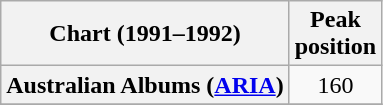<table class="wikitable plainrowheaders" style="text-align:center">
<tr>
<th scope="col">Chart (1991–1992)</th>
<th scope="col">Peak<br>position</th>
</tr>
<tr>
<th scope="row">Australian Albums (<a href='#'>ARIA</a>)</th>
<td align="center">160</td>
</tr>
<tr>
</tr>
</table>
